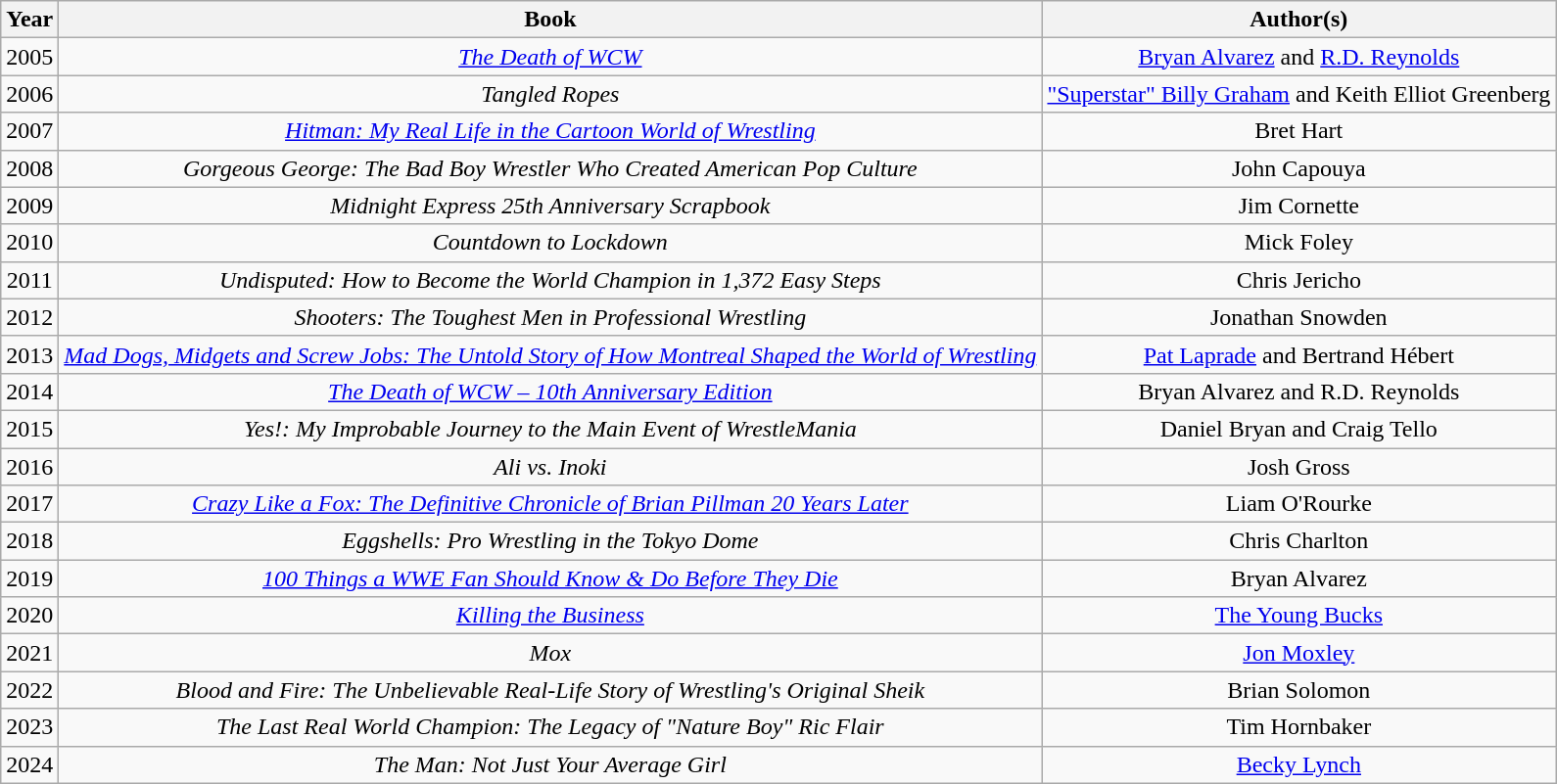<table class="wikitable sortable" style="text-align: center">
<tr>
<th>Year</th>
<th>Book</th>
<th>Author(s)</th>
</tr>
<tr>
<td>2005</td>
<td><em><a href='#'>The Death of WCW</a></em></td>
<td><a href='#'>Bryan Alvarez</a> and <a href='#'>R.D. Reynolds</a></td>
</tr>
<tr>
<td>2006</td>
<td><em>Tangled Ropes</em></td>
<td><a href='#'>"Superstar" Billy Graham</a> and Keith Elliot Greenberg</td>
</tr>
<tr>
<td>2007</td>
<td><em><a href='#'>Hitman: My Real Life in the Cartoon World of Wrestling</a></em></td>
<td>Bret Hart</td>
</tr>
<tr>
<td>2008</td>
<td><em>Gorgeous George: The Bad Boy Wrestler Who Created American Pop Culture</em></td>
<td>John Capouya</td>
</tr>
<tr>
<td>2009</td>
<td><em>Midnight Express 25th Anniversary Scrapbook</em></td>
<td>Jim Cornette</td>
</tr>
<tr>
<td>2010</td>
<td><em>Countdown to Lockdown</em></td>
<td>Mick Foley</td>
</tr>
<tr>
<td>2011</td>
<td><em>Undisputed: How to Become the World Champion in 1,372 Easy Steps</em></td>
<td>Chris Jericho</td>
</tr>
<tr>
<td>2012</td>
<td><em>Shooters: The Toughest Men in Professional Wrestling</em></td>
<td>Jonathan Snowden</td>
</tr>
<tr>
<td>2013</td>
<td><em><a href='#'>Mad Dogs, Midgets and Screw Jobs: The Untold Story of How Montreal Shaped the World of Wrestling</a></em></td>
<td><a href='#'>Pat Laprade</a> and Bertrand Hébert</td>
</tr>
<tr>
<td>2014</td>
<td><em><a href='#'>The Death of WCW – 10th Anniversary Edition</a></em></td>
<td>Bryan Alvarez and R.D. Reynolds</td>
</tr>
<tr>
<td>2015</td>
<td><em>Yes!: My Improbable Journey to the Main Event of WrestleMania</em></td>
<td>Daniel Bryan and Craig Tello</td>
</tr>
<tr>
<td>2016</td>
<td><em>Ali vs. Inoki</em></td>
<td>Josh Gross</td>
</tr>
<tr>
<td>2017</td>
<td><em><a href='#'>Crazy Like a Fox: The Definitive Chronicle of Brian Pillman 20 Years Later</a></em></td>
<td>Liam O'Rourke</td>
</tr>
<tr>
<td>2018</td>
<td><em>Eggshells: Pro Wrestling in the Tokyo Dome</em></td>
<td>Chris Charlton</td>
</tr>
<tr>
<td>2019</td>
<td><em><a href='#'>100 Things a WWE Fan Should Know & Do Before They Die</a></em></td>
<td>Bryan Alvarez</td>
</tr>
<tr>
<td>2020</td>
<td><em><a href='#'>Killing the Business</a></em></td>
<td><a href='#'>The Young Bucks</a></td>
</tr>
<tr>
<td>2021</td>
<td><em>Mox</em></td>
<td><a href='#'>Jon Moxley</a></td>
</tr>
<tr>
<td>2022</td>
<td><em>Blood and Fire: The Unbelievable Real-Life Story of Wrestling's Original Sheik</em></td>
<td>Brian Solomon</td>
</tr>
<tr>
<td>2023</td>
<td><em>The Last Real World Champion: The Legacy of "Nature Boy" Ric Flair</em></td>
<td>Tim Hornbaker</td>
</tr>
<tr>
<td>2024</td>
<td><em>The Man: Not Just Your Average Girl</em></td>
<td><a href='#'>Becky Lynch</a></td>
</tr>
</table>
